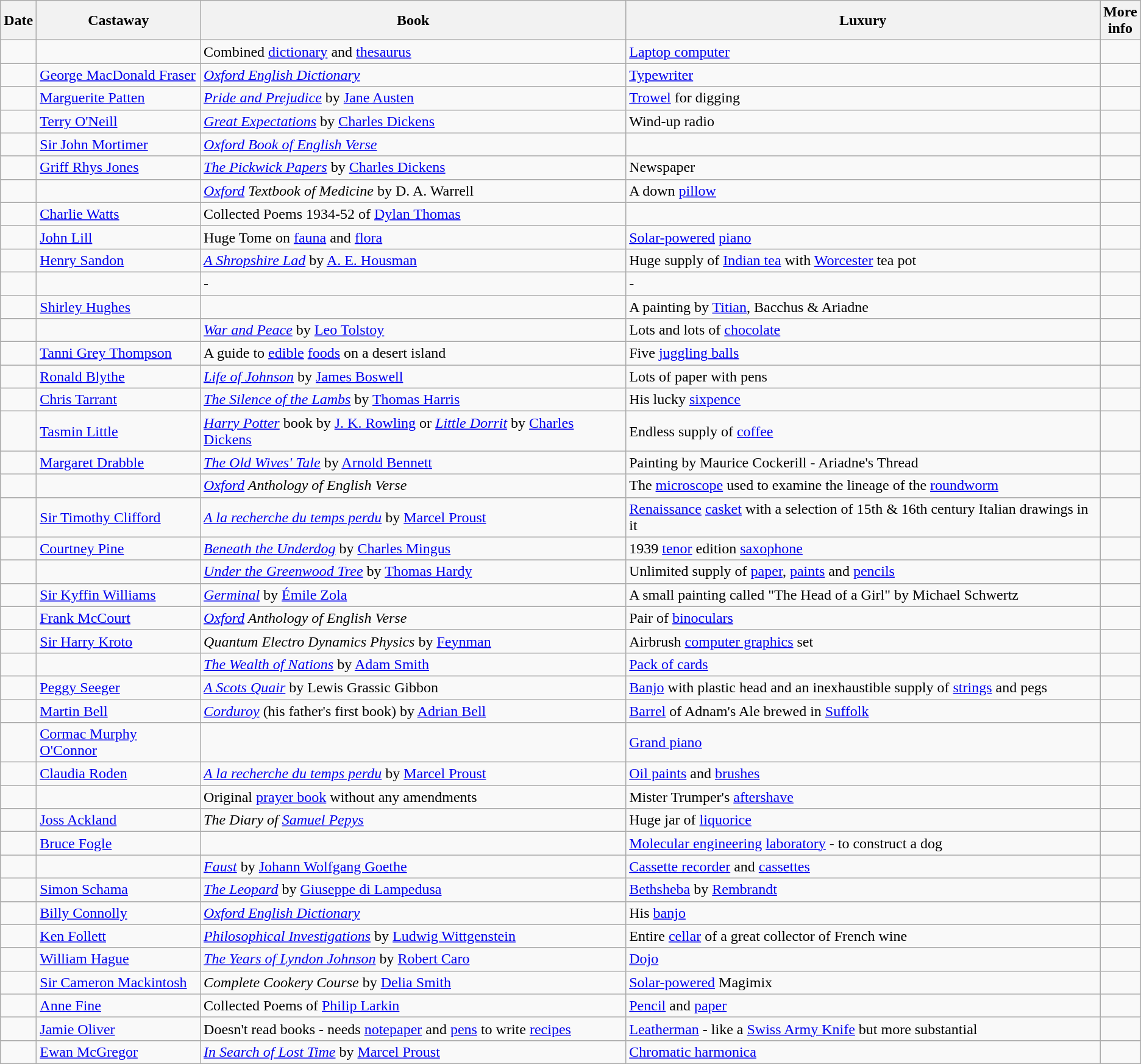<table class="wikitable sortable">
<tr>
<th>Date</th>
<th>Castaway</th>
<th>Book</th>
<th>Luxury</th>
<th class="unsortable">More<br>info</th>
</tr>
<tr>
<td></td>
<td></td>
<td>Combined <a href='#'>dictionary</a> and <a href='#'>thesaurus</a></td>
<td><a href='#'>Laptop computer</a></td>
<td></td>
</tr>
<tr>
<td></td>
<td><a href='#'>George MacDonald Fraser</a></td>
<td><em><a href='#'>Oxford English Dictionary</a></em></td>
<td><a href='#'>Typewriter</a></td>
<td></td>
</tr>
<tr>
<td></td>
<td><a href='#'>Marguerite Patten</a></td>
<td><em><a href='#'>Pride and Prejudice</a></em> by <a href='#'>Jane Austen</a></td>
<td><a href='#'>Trowel</a> for digging</td>
<td></td>
</tr>
<tr>
<td></td>
<td><a href='#'>Terry O'Neill</a></td>
<td><em><a href='#'>Great Expectations</a></em> by <a href='#'>Charles Dickens</a></td>
<td>Wind-up radio</td>
<td></td>
</tr>
<tr>
<td></td>
<td><a href='#'>Sir John Mortimer</a></td>
<td><em><a href='#'>Oxford Book of English Verse</a></em></td>
<td></td>
<td></td>
</tr>
<tr>
<td></td>
<td><a href='#'>Griff Rhys Jones</a></td>
<td><em><a href='#'>The Pickwick Papers</a></em> by <a href='#'>Charles Dickens</a></td>
<td>Newspaper</td>
<td></td>
</tr>
<tr>
<td></td>
<td></td>
<td><em><a href='#'>Oxford</a> Textbook of Medicine</em> by D. A. Warrell</td>
<td>A down <a href='#'>pillow</a></td>
<td></td>
</tr>
<tr>
<td></td>
<td><a href='#'>Charlie Watts</a></td>
<td>Collected Poems 1934-52 of <a href='#'>Dylan Thomas</a></td>
<td></td>
<td></td>
</tr>
<tr>
<td></td>
<td><a href='#'>John Lill</a></td>
<td>Huge Tome on <a href='#'>fauna</a> and <a href='#'>flora</a></td>
<td><a href='#'>Solar-powered</a> <a href='#'>piano</a></td>
<td></td>
</tr>
<tr>
<td></td>
<td><a href='#'>Henry Sandon</a></td>
<td><em><a href='#'>A Shropshire Lad</a></em> by <a href='#'>A. E. Housman</a></td>
<td>Huge supply of <a href='#'>Indian tea</a> with <a href='#'>Worcester</a> tea pot</td>
<td></td>
</tr>
<tr>
<td></td>
<td></td>
<td>-</td>
<td>-</td>
<td></td>
</tr>
<tr>
<td></td>
<td><a href='#'>Shirley Hughes</a></td>
<td></td>
<td>A painting by <a href='#'>Titian</a>, Bacchus & Ariadne</td>
<td></td>
</tr>
<tr>
<td></td>
<td></td>
<td><em><a href='#'>War and Peace</a></em> by <a href='#'>Leo Tolstoy</a></td>
<td>Lots and lots of <a href='#'>chocolate</a></td>
<td></td>
</tr>
<tr>
<td></td>
<td><a href='#'>Tanni Grey Thompson</a></td>
<td>A guide to <a href='#'>edible</a> <a href='#'>foods</a> on a desert island</td>
<td>Five <a href='#'>juggling balls</a></td>
<td></td>
</tr>
<tr>
<td></td>
<td><a href='#'>Ronald Blythe</a></td>
<td><em><a href='#'>Life of Johnson</a></em> by <a href='#'>James Boswell</a></td>
<td>Lots of paper with pens</td>
<td></td>
</tr>
<tr>
<td></td>
<td><a href='#'>Chris Tarrant</a></td>
<td><em><a href='#'>The Silence of the Lambs</a></em> by <a href='#'>Thomas Harris</a></td>
<td>His lucky <a href='#'>sixpence</a></td>
<td></td>
</tr>
<tr>
<td></td>
<td><a href='#'>Tasmin Little</a></td>
<td><em><a href='#'>Harry Potter</a></em> book by <a href='#'>J. K. Rowling</a> or <em><a href='#'>Little Dorrit</a></em> by <a href='#'>Charles Dickens</a></td>
<td>Endless supply of <a href='#'>coffee</a></td>
<td></td>
</tr>
<tr>
<td></td>
<td><a href='#'>Margaret Drabble</a></td>
<td><em><a href='#'>The Old Wives' Tale</a></em> by <a href='#'>Arnold Bennett</a></td>
<td>Painting by Maurice Cockerill - Ariadne's Thread</td>
<td></td>
</tr>
<tr>
<td></td>
<td></td>
<td><em><a href='#'>Oxford</a> Anthology of English Verse</em></td>
<td>The <a href='#'>microscope</a> used to examine the lineage of the <a href='#'>roundworm</a></td>
<td></td>
</tr>
<tr>
<td></td>
<td><a href='#'>Sir Timothy Clifford</a></td>
<td><em><a href='#'>A la recherche du temps perdu</a></em> by <a href='#'>Marcel Proust</a></td>
<td><a href='#'>Renaissance</a> <a href='#'>casket</a> with a selection of 15th & 16th century Italian drawings in it</td>
<td></td>
</tr>
<tr>
<td></td>
<td><a href='#'>Courtney Pine</a></td>
<td><em><a href='#'>Beneath the Underdog</a></em> by <a href='#'>Charles Mingus</a></td>
<td>1939 <a href='#'>tenor</a> edition <a href='#'>saxophone</a></td>
<td></td>
</tr>
<tr>
<td></td>
<td></td>
<td><em><a href='#'>Under the Greenwood Tree</a></em> by <a href='#'>Thomas Hardy</a></td>
<td>Unlimited supply of <a href='#'>paper</a>, <a href='#'>paints</a> and <a href='#'>pencils</a></td>
<td></td>
</tr>
<tr>
<td></td>
<td><a href='#'>Sir Kyffin Williams</a></td>
<td><em><a href='#'>Germinal</a></em> by <a href='#'>Émile Zola</a></td>
<td>A small painting called "The Head of a Girl" by Michael Schwertz</td>
<td></td>
</tr>
<tr>
<td></td>
<td><a href='#'>Frank McCourt</a></td>
<td><em><a href='#'>Oxford</a> Anthology of English Verse</em></td>
<td>Pair of <a href='#'>binoculars</a></td>
<td></td>
</tr>
<tr>
<td></td>
<td><a href='#'>Sir Harry Kroto</a></td>
<td><em>Quantum Electro Dynamics Physics</em> by <a href='#'>Feynman</a></td>
<td>Airbrush <a href='#'>computer graphics</a> set</td>
<td></td>
</tr>
<tr>
<td></td>
<td></td>
<td><em><a href='#'>The Wealth of Nations</a></em> by <a href='#'>Adam Smith</a></td>
<td><a href='#'>Pack of cards</a></td>
<td></td>
</tr>
<tr>
<td></td>
<td><a href='#'>Peggy Seeger</a></td>
<td><em><a href='#'>A Scots Quair</a></em> by Lewis Grassic Gibbon</td>
<td><a href='#'>Banjo</a> with plastic head and an inexhaustible supply of <a href='#'>strings</a> and pegs</td>
<td></td>
</tr>
<tr>
<td></td>
<td><a href='#'>Martin Bell</a></td>
<td><em><a href='#'>Corduroy</a></em> (his father's first book) by <a href='#'>Adrian Bell</a></td>
<td><a href='#'>Barrel</a> of Adnam's Ale brewed in <a href='#'>Suffolk</a></td>
<td></td>
</tr>
<tr>
<td></td>
<td><a href='#'>Cormac Murphy O'Connor</a></td>
<td></td>
<td><a href='#'>Grand piano</a></td>
<td></td>
</tr>
<tr>
<td></td>
<td><a href='#'>Claudia Roden</a></td>
<td><em><a href='#'>A la recherche du temps perdu</a></em> by <a href='#'>Marcel Proust</a></td>
<td><a href='#'>Oil paints</a> and <a href='#'>brushes</a></td>
<td></td>
</tr>
<tr>
<td></td>
<td></td>
<td>Original <a href='#'>prayer book</a> without any amendments</td>
<td>Mister Trumper's <a href='#'>aftershave</a></td>
<td></td>
</tr>
<tr>
<td></td>
<td><a href='#'>Joss Ackland</a></td>
<td><em>The Diary of <a href='#'>Samuel Pepys</a></em></td>
<td>Huge jar of <a href='#'>liquorice</a></td>
<td></td>
</tr>
<tr>
<td></td>
<td><a href='#'>Bruce Fogle</a></td>
<td></td>
<td><a href='#'>Molecular engineering</a> <a href='#'>laboratory</a> - to construct a dog</td>
<td></td>
</tr>
<tr>
<td></td>
<td></td>
<td><em><a href='#'>Faust</a></em> by <a href='#'>Johann Wolfgang Goethe</a></td>
<td><a href='#'>Cassette recorder</a> and <a href='#'>cassettes</a></td>
<td></td>
</tr>
<tr>
<td></td>
<td><a href='#'>Simon Schama</a></td>
<td><em><a href='#'>The Leopard</a></em> by <a href='#'>Giuseppe di Lampedusa</a></td>
<td><a href='#'>Bethsheba</a> by <a href='#'>Rembrandt</a></td>
<td></td>
</tr>
<tr>
<td></td>
<td><a href='#'>Billy Connolly</a></td>
<td><em><a href='#'>Oxford English Dictionary</a></em></td>
<td>His <a href='#'>banjo</a></td>
<td></td>
</tr>
<tr>
<td></td>
<td><a href='#'>Ken Follett</a></td>
<td><em><a href='#'>Philosophical Investigations</a></em> by <a href='#'>Ludwig Wittgenstein</a></td>
<td>Entire <a href='#'>cellar</a> of a great collector of French wine</td>
<td></td>
</tr>
<tr>
<td></td>
<td><a href='#'>William Hague</a></td>
<td><em><a href='#'>The Years of Lyndon Johnson</a></em> by <a href='#'>Robert Caro</a></td>
<td><a href='#'>Dojo</a></td>
<td></td>
</tr>
<tr>
<td></td>
<td><a href='#'>Sir Cameron Mackintosh</a></td>
<td><em>Complete Cookery Course</em> by <a href='#'>Delia Smith</a></td>
<td><a href='#'>Solar-powered</a> Magimix</td>
<td></td>
</tr>
<tr>
<td></td>
<td><a href='#'>Anne Fine</a></td>
<td>Collected Poems of <a href='#'>Philip Larkin</a></td>
<td><a href='#'>Pencil</a> and <a href='#'>paper</a></td>
<td></td>
</tr>
<tr>
<td></td>
<td><a href='#'>Jamie Oliver</a></td>
<td>Doesn't read books - needs <a href='#'>notepaper</a> and <a href='#'>pens</a> to write <a href='#'>recipes</a></td>
<td><a href='#'>Leatherman</a> - like a <a href='#'>Swiss Army Knife</a> but more substantial</td>
<td></td>
</tr>
<tr>
<td></td>
<td><a href='#'>Ewan McGregor</a></td>
<td><em><a href='#'>In Search of Lost Time</a></em> by <a href='#'>Marcel Proust</a></td>
<td><a href='#'>Chromatic harmonica</a></td>
<td></td>
</tr>
</table>
